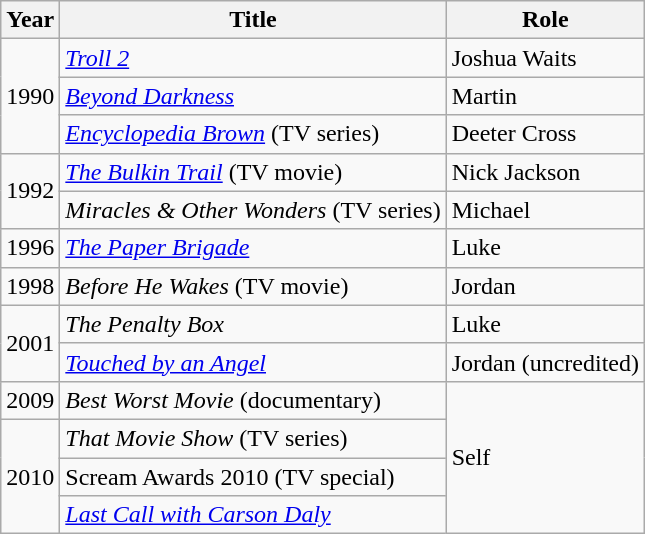<table class="wikitable">
<tr>
<th>Year</th>
<th>Title</th>
<th>Role</th>
</tr>
<tr>
<td rowspan="3">1990</td>
<td><em><a href='#'>Troll 2</a></em></td>
<td>Joshua Waits</td>
</tr>
<tr>
<td><em><a href='#'>Beyond Darkness</a></em></td>
<td>Martin</td>
</tr>
<tr>
<td><em><a href='#'>Encyclopedia Brown</a></em> (TV series)</td>
<td>Deeter Cross</td>
</tr>
<tr>
<td rowspan="2">1992</td>
<td><em><a href='#'>The Bulkin Trail</a></em> (TV movie)</td>
<td>Nick Jackson</td>
</tr>
<tr>
<td><em>Miracles & Other Wonders</em> (TV series)</td>
<td>Michael</td>
</tr>
<tr>
<td>1996</td>
<td><em><a href='#'>The Paper Brigade</a></em></td>
<td>Luke</td>
</tr>
<tr>
<td>1998</td>
<td><em>Before He Wakes</em> (TV movie)</td>
<td>Jordan</td>
</tr>
<tr>
<td rowspan="2">2001</td>
<td><em>The Penalty Box</em></td>
<td>Luke</td>
</tr>
<tr>
<td><em><a href='#'>Touched by an Angel</a></em></td>
<td>Jordan (uncredited)</td>
</tr>
<tr>
<td>2009</td>
<td><em>Best Worst Movie</em> (documentary)</td>
<td rowspan="4">Self</td>
</tr>
<tr>
<td rowspan="3">2010</td>
<td><em>That Movie Show</em> (TV series)</td>
</tr>
<tr>
<td>Scream Awards 2010 (TV special)</td>
</tr>
<tr>
<td><em><a href='#'>Last Call with Carson Daly</a></em></td>
</tr>
</table>
